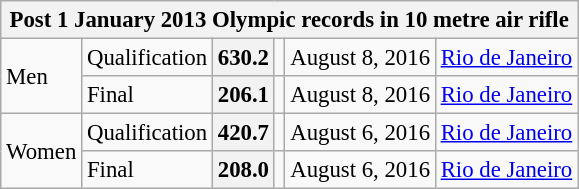<table class="wikitable" style="font-size: 95%">
<tr>
<th colspan=8>Post 1 January 2013 Olympic records in 10 metre air rifle</th>
</tr>
<tr>
<td rowspan=2>Men</td>
<td>Qualification</td>
<th>630.2</th>
<td></td>
<td>August 8, 2016</td>
<td><a href='#'>Rio de Janeiro</a> </td>
</tr>
<tr>
<td>Final</td>
<th>206.1</th>
<td></td>
<td>August 8, 2016</td>
<td><a href='#'>Rio de Janeiro</a> </td>
</tr>
<tr>
<td rowspan=2>Women</td>
<td>Qualification</td>
<th>420.7</th>
<td></td>
<td>August 6, 2016</td>
<td><a href='#'>Rio de Janeiro</a> </td>
</tr>
<tr>
<td>Final</td>
<th>208.0</th>
<td></td>
<td>August 6, 2016</td>
<td><a href='#'>Rio de Janeiro</a> </td>
</tr>
</table>
